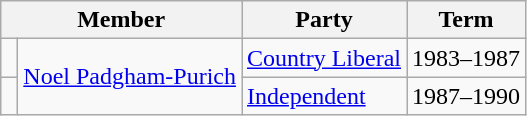<table class="wikitable">
<tr>
<th colspan="2">Member</th>
<th>Party</th>
<th>Term</th>
</tr>
<tr>
<td> </td>
<td rowspan="2"><a href='#'>Noel Padgham-Purich</a></td>
<td><a href='#'>Country Liberal</a></td>
<td>1983–1987</td>
</tr>
<tr>
<td> </td>
<td><a href='#'>Independent</a></td>
<td>1987–1990</td>
</tr>
</table>
